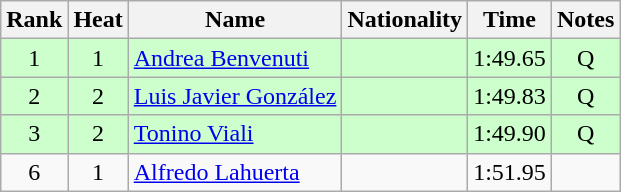<table class="wikitable sortable" style="text-align:center">
<tr>
<th>Rank</th>
<th>Heat</th>
<th>Name</th>
<th>Nationality</th>
<th>Time</th>
<th>Notes</th>
</tr>
<tr bgcolor=ccffcc>
<td>1</td>
<td>1</td>
<td align=left><a href='#'>Andrea Benvenuti</a></td>
<td align=left></td>
<td>1:49.65</td>
<td>Q</td>
</tr>
<tr bgcolor=ccffcc>
<td>2</td>
<td>2</td>
<td align=left><a href='#'>Luis Javier González</a></td>
<td align=left></td>
<td>1:49.83</td>
<td>Q</td>
</tr>
<tr bgcolor=ccffcc>
<td>3</td>
<td>2</td>
<td align=left><a href='#'>Tonino Viali</a></td>
<td align=left></td>
<td>1:49.90</td>
<td>Q</td>
</tr>
<tr>
<td>6</td>
<td>1</td>
<td align=left><a href='#'>Alfredo Lahuerta</a></td>
<td align=left></td>
<td>1:51.95</td>
<td></td>
</tr>
</table>
